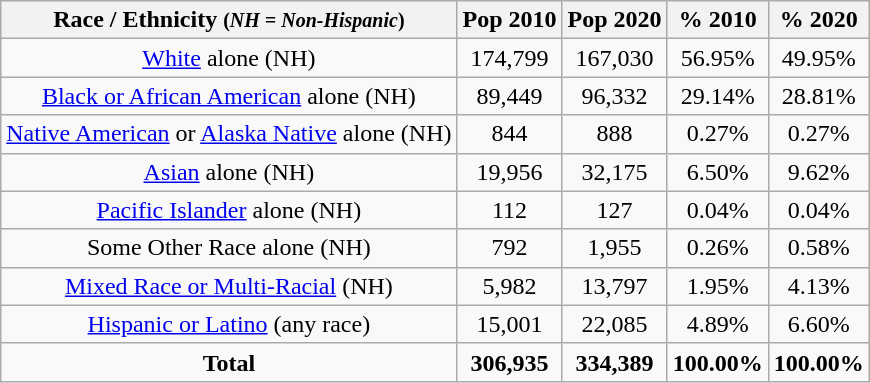<table class="wikitable" style="text-align:center;">
<tr>
<th>Race / Ethnicity <small>(<em>NH = Non-Hispanic</em>)</small></th>
<th>Pop 2010</th>
<th>Pop 2020</th>
<th>% 2010</th>
<th>% 2020</th>
</tr>
<tr>
<td><a href='#'>White</a> alone (NH)</td>
<td>174,799</td>
<td>167,030</td>
<td>56.95%</td>
<td>49.95%</td>
</tr>
<tr>
<td><a href='#'>Black or African American</a> alone (NH)</td>
<td>89,449</td>
<td>96,332</td>
<td>29.14%</td>
<td>28.81%</td>
</tr>
<tr>
<td><a href='#'>Native American</a> or <a href='#'>Alaska Native</a> alone (NH)</td>
<td>844</td>
<td>888</td>
<td>0.27%</td>
<td>0.27%</td>
</tr>
<tr>
<td><a href='#'>Asian</a> alone (NH)</td>
<td>19,956</td>
<td>32,175</td>
<td>6.50%</td>
<td>9.62%</td>
</tr>
<tr>
<td><a href='#'>Pacific Islander</a> alone (NH)</td>
<td>112</td>
<td>127</td>
<td>0.04%</td>
<td>0.04%</td>
</tr>
<tr>
<td>Some Other Race alone (NH)</td>
<td>792</td>
<td>1,955</td>
<td>0.26%</td>
<td>0.58%</td>
</tr>
<tr>
<td><a href='#'>Mixed Race or Multi-Racial</a> (NH)</td>
<td>5,982</td>
<td>13,797</td>
<td>1.95%</td>
<td>4.13%</td>
</tr>
<tr>
<td><a href='#'>Hispanic or Latino</a> (any race)</td>
<td>15,001</td>
<td>22,085</td>
<td>4.89%</td>
<td>6.60%</td>
</tr>
<tr>
<td><strong>Total</strong></td>
<td><strong>306,935</strong></td>
<td><strong>334,389</strong></td>
<td><strong>100.00%</strong></td>
<td><strong>100.00%</strong></td>
</tr>
</table>
